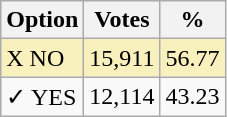<table class="wikitable">
<tr>
<th>Option</th>
<th>Votes</th>
<th>%</th>
</tr>
<tr>
<td style=background:#f8f1bd>X NO</td>
<td style=background:#f8f1bd>15,911</td>
<td style=background:#f8f1bd>56.77</td>
</tr>
<tr>
<td>✓ YES</td>
<td>12,114</td>
<td>43.23</td>
</tr>
</table>
